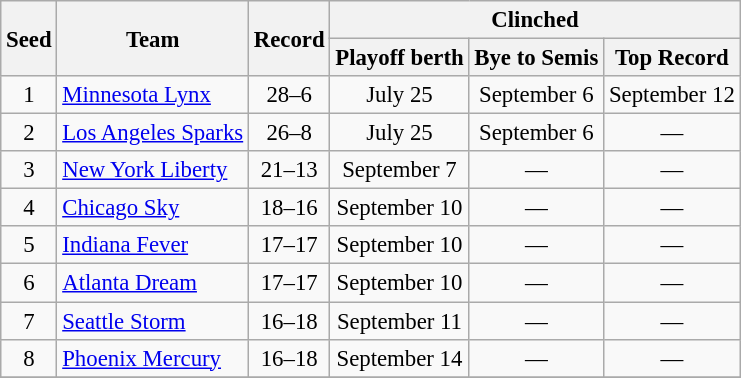<table class="wikitable"  style="font-size:95%; text-align:center">
<tr>
<th rowspan=2>Seed</th>
<th rowspan=2>Team</th>
<th rowspan=2>Record</th>
<th colspan=3>Clinched</th>
</tr>
<tr>
<th>Playoff berth</th>
<th>Bye to Semis</th>
<th>Top Record</th>
</tr>
<tr>
<td>1</td>
<td align=left><a href='#'>Minnesota Lynx</a></td>
<td>28–6</td>
<td>July 25</td>
<td>September 6</td>
<td>September 12</td>
</tr>
<tr>
<td>2</td>
<td align=left><a href='#'>Los Angeles Sparks</a></td>
<td>26–8</td>
<td>July 25</td>
<td>September 6</td>
<td>—</td>
</tr>
<tr>
<td>3</td>
<td align=left><a href='#'>New York Liberty</a></td>
<td>21–13</td>
<td>September 7</td>
<td>—</td>
<td>—</td>
</tr>
<tr>
<td>4</td>
<td align=left><a href='#'>Chicago Sky</a></td>
<td>18–16</td>
<td>September 10</td>
<td>—</td>
<td>—</td>
</tr>
<tr>
<td>5</td>
<td align=left><a href='#'>Indiana Fever</a></td>
<td>17–17</td>
<td>September 10</td>
<td>—</td>
<td>—</td>
</tr>
<tr>
<td>6</td>
<td align=left><a href='#'>Atlanta Dream</a></td>
<td>17–17</td>
<td>September 10</td>
<td>—</td>
<td>—</td>
</tr>
<tr>
<td>7</td>
<td align=left><a href='#'>Seattle Storm</a></td>
<td>16–18</td>
<td>September 11</td>
<td>—</td>
<td>—</td>
</tr>
<tr>
<td>8</td>
<td align=left><a href='#'>Phoenix Mercury</a></td>
<td>16–18</td>
<td>September 14</td>
<td>—</td>
<td>—</td>
</tr>
<tr>
</tr>
</table>
